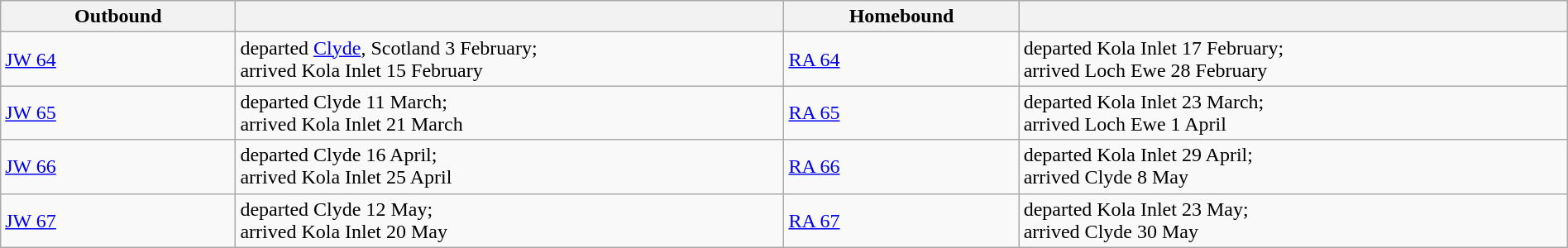<table class="wikitable" width="100%">
<tr>
<th width="15%"><strong>Outbound</strong></th>
<th width="35%"></th>
<th width="15%"><strong>Homebound</strong></th>
<th width="35%"></th>
</tr>
<tr>
<td><a href='#'>JW 64</a></td>
<td>departed <a href='#'>Clyde</a>, Scotland 3 February;<br>arrived Kola Inlet 15 February</td>
<td><a href='#'>RA 64</a></td>
<td>departed Kola Inlet 17 February;<br>arrived Loch Ewe 28 February</td>
</tr>
<tr>
<td><a href='#'>JW 65</a></td>
<td>departed Clyde 11 March;<br>arrived Kola Inlet 21 March</td>
<td><a href='#'>RA 65</a></td>
<td>departed Kola Inlet 23 March;<br>arrived Loch Ewe 1 April</td>
</tr>
<tr>
<td><a href='#'>JW 66</a></td>
<td>departed Clyde 16 April;<br>arrived Kola Inlet 25 April</td>
<td><a href='#'>RA 66</a></td>
<td>departed Kola Inlet 29 April;<br>arrived Clyde 8 May</td>
</tr>
<tr>
<td><a href='#'>JW 67</a></td>
<td>departed Clyde 12 May;<br>arrived Kola Inlet 20 May</td>
<td><a href='#'>RA 67</a></td>
<td>departed Kola Inlet 23 May;<br>arrived Clyde 30 May</td>
</tr>
</table>
